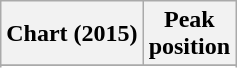<table class="wikitable sortable plainrowheaders" style="text-align:center">
<tr>
<th scope="col">Chart (2015)</th>
<th scope="col">Peak<br> position</th>
</tr>
<tr>
</tr>
<tr>
</tr>
<tr>
</tr>
<tr>
</tr>
</table>
